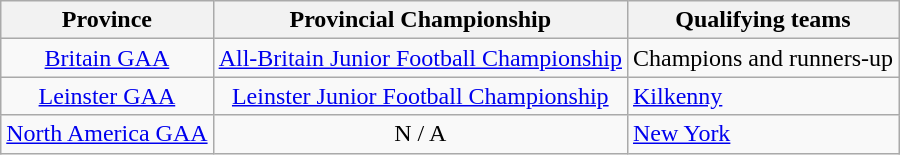<table class="wikitable sortable" style="text-align:center">
<tr>
<th>Province</th>
<th>Provincial Championship</th>
<th>Qualifying teams</th>
</tr>
<tr>
<td><a href='#'>Britain GAA</a></td>
<td><a href='#'>All-Britain Junior Football Championship</a></td>
<td style="text-align:left">Champions and runners-up</td>
</tr>
<tr>
<td><a href='#'>Leinster GAA</a></td>
<td><a href='#'>Leinster Junior Football Championship</a></td>
<td style="text-align:left"> <a href='#'>Kilkenny</a></td>
</tr>
<tr>
<td><a href='#'>North America GAA</a></td>
<td>N / A</td>
<td style="text-align:left"> <a href='#'>New York</a></td>
</tr>
</table>
